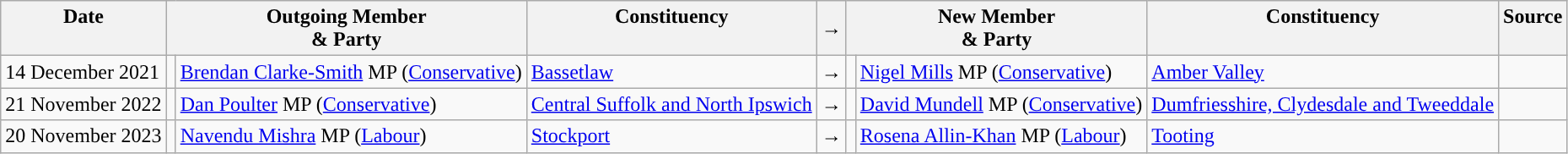<table class="wikitable">
<tr>
<th valign="top">Date</th>
<th colspan="2" valign="top">Outgoing Member<br>& Party</th>
<th valign="top">Constituency</th>
<th>→</th>
<th colspan="2" valign="top">New Member<br>& Party</th>
<th valign="top">Constituency</th>
<th valign="top">Source</th>
</tr>
<tr>
<td>14 December 2021</td>
<td style="color:inherit;background:"></td>
<td><a href='#'>Brendan Clarke-Smith</a> MP (<a href='#'>Conservative</a>)</td>
<td><a href='#'>Bassetlaw</a></td>
<td>→</td>
<td style="color:inherit;background:"></td>
<td><a href='#'>Nigel Mills</a> MP (<a href='#'>Conservative</a>)</td>
<td><a href='#'>Amber Valley</a></td>
<td></td>
</tr>
<tr>
<td>21 November 2022</td>
<td style="color:inherit;background:"></td>
<td><a href='#'>Dan Poulter</a> MP (<a href='#'>Conservative</a>)</td>
<td><a href='#'>Central Suffolk and North Ipswich</a></td>
<td>→</td>
<td style="color:inherit;background:"></td>
<td><a href='#'>David Mundell</a> MP (<a href='#'>Conservative</a>)</td>
<td><a href='#'>Dumfriesshire, Clydesdale and Tweeddale</a></td>
<td></td>
</tr>
<tr>
<td>20 November 2023</td>
<td style="color:inherit;background:"></td>
<td><a href='#'>Navendu Mishra</a> MP (<a href='#'>Labour</a>)</td>
<td><a href='#'>Stockport</a></td>
<td>→</td>
<td style="color:inherit;background:"></td>
<td><a href='#'>Rosena Allin-Khan</a> MP (<a href='#'>Labour</a>)</td>
<td><a href='#'>Tooting</a></td>
<td></td>
</tr>
</table>
